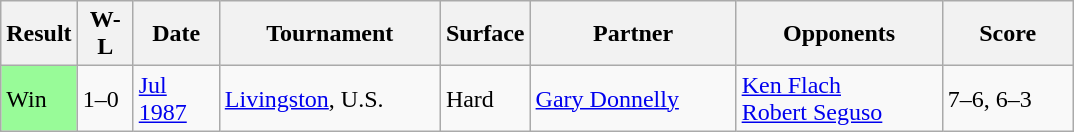<table class="sortable wikitable">
<tr>
<th style="width:40px">Result</th>
<th style="width:30px" class="unsortable">W-L</th>
<th style="width:50px">Date</th>
<th style="width:140px">Tournament</th>
<th style="width:50px">Surface</th>
<th style="width:130px">Partner</th>
<th style="width:130px">Opponents</th>
<th style="width:80px" class="unsortable">Score</th>
</tr>
<tr>
<td style="background:#98fb98;">Win</td>
<td>1–0</td>
<td><a href='#'>Jul 1987</a></td>
<td><a href='#'>Livingston</a>, U.S.</td>
<td>Hard</td>
<td> <a href='#'>Gary Donnelly</a></td>
<td> <a href='#'>Ken Flach</a> <br>  <a href='#'>Robert Seguso</a></td>
<td>7–6, 6–3</td>
</tr>
</table>
